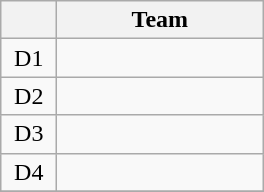<table class="wikitable" style="display:inline-table;">
<tr>
<th width=30></th>
<th width=130>Team</th>
</tr>
<tr>
<td align=center>D1</td>
<td></td>
</tr>
<tr>
<td align=center>D2</td>
<td></td>
</tr>
<tr>
<td align=center>D3</td>
<td></td>
</tr>
<tr>
<td align=center>D4</td>
<td></td>
</tr>
<tr>
</tr>
</table>
